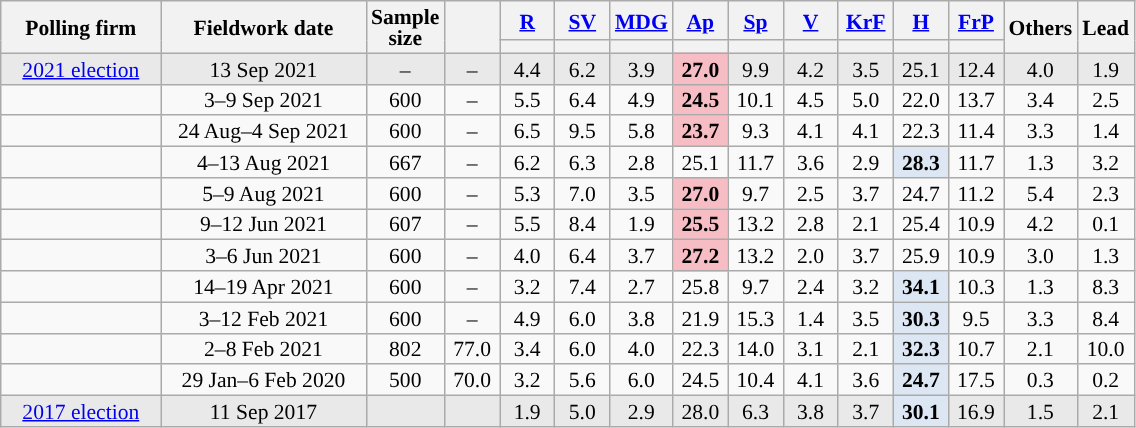<table class="wikitable mw-collapsible sortable" style="text-align:center;font-size:90%;line-height:14px;">
<tr>
<th rowspan="2" style="width:100px;">Polling firm</th>
<th rowspan="2" style="width:130px;">Fieldwork date</th>
<th rowspan="2" style="width:35px;">Sample<br>size</th>
<th rowspan="2" style="width:30px;"></th>
<th class="unsortable" style="width:30px;"><a href='#'>R</a></th>
<th class="unsortable" style="width:30px;"><a href='#'>SV</a></th>
<th class="unsortable" style="width:30px;"><a href='#'>MDG</a></th>
<th class="unsortable" style="width:30px;"><a href='#'>Ap</a></th>
<th class="unsortable" style="width:30px;"><a href='#'>Sp</a></th>
<th class="unsortable" style="width:30px;"><a href='#'>V</a></th>
<th class="unsortable" style="width:30px;"><a href='#'>KrF</a></th>
<th class="unsortable" style="width:30px;"><a href='#'>H</a></th>
<th class="unsortable" style="width:30px;"><a href='#'>FrP</a></th>
<th class="unsortable" style="width:20px;" rowspan="2">Others</th>
<th rowspan="2" style="width:30px;">Lead</th>
</tr>
<tr>
<th style="background:"></th>
<th style="background:"></th>
<th style="background:"></th>
<th style="background:"></th>
<th style="background:"></th>
<th style="background:"></th>
<th style="background:"></th>
<th style="background:"></th>
<th style="background:"></th>
</tr>
<tr style="background:#E9E9E9;">
<td><a href='#'>2021 election</a></td>
<td>13 Sep 2021</td>
<td>–</td>
<td>–</td>
<td>4.4</td>
<td>6.2</td>
<td>3.9</td>
<td style="background:#F7BDC5;"><strong>27.0</strong></td>
<td>9.9</td>
<td>4.2</td>
<td>3.5</td>
<td>25.1</td>
<td>12.4</td>
<td>4.0</td>
<td style="background:">1.9</td>
</tr>
<tr>
<td></td>
<td>3–9 Sep 2021</td>
<td>600</td>
<td>–</td>
<td>5.5</td>
<td>6.4</td>
<td>4.9</td>
<td style="background:#F7BDC5;"><strong>24.5</strong></td>
<td>10.1</td>
<td>4.5</td>
<td>5.0</td>
<td>22.0</td>
<td>13.7</td>
<td>3.4</td>
<td style="background:">2.5</td>
</tr>
<tr>
<td></td>
<td>24 Aug–4 Sep 2021</td>
<td>600</td>
<td>–</td>
<td>6.5</td>
<td>9.5</td>
<td>5.8</td>
<td style="background:#F7BDC5;"><strong>23.7</strong></td>
<td>9.3</td>
<td>4.1</td>
<td>4.1</td>
<td>22.3</td>
<td>11.4</td>
<td>3.3</td>
<td style="background:">1.4</td>
</tr>
<tr>
<td></td>
<td>4–13 Aug 2021</td>
<td>667</td>
<td>–</td>
<td>6.2</td>
<td>6.3</td>
<td>2.8</td>
<td>25.1</td>
<td>11.7</td>
<td>3.6</td>
<td>2.9</td>
<td style="background:#DCE7F3;"><strong>28.3</strong></td>
<td>11.7</td>
<td>1.3</td>
<td style="background:">3.2</td>
</tr>
<tr>
<td></td>
<td>5–9 Aug 2021</td>
<td>600</td>
<td>–</td>
<td>5.3</td>
<td>7.0</td>
<td>3.5</td>
<td style="background:#F7BDC5;"><strong>27.0</strong></td>
<td>9.7</td>
<td>2.5</td>
<td>3.7</td>
<td>24.7</td>
<td>11.2</td>
<td>5.4</td>
<td style="background:">2.3</td>
</tr>
<tr>
<td></td>
<td>9–12 Jun 2021</td>
<td>607</td>
<td>–</td>
<td>5.5</td>
<td>8.4</td>
<td>1.9</td>
<td style="background:#F7BDC5;"><strong>25.5</strong></td>
<td>13.2</td>
<td>2.8</td>
<td>2.1</td>
<td>25.4</td>
<td>10.9</td>
<td>4.2</td>
<td style="background:">0.1</td>
</tr>
<tr>
<td></td>
<td>3–6 Jun 2021</td>
<td>600</td>
<td>–</td>
<td>4.0</td>
<td>6.4</td>
<td>3.7</td>
<td style="background:#F7BDC5;"><strong>27.2</strong></td>
<td>13.2</td>
<td>2.0</td>
<td>3.7</td>
<td>25.9</td>
<td>10.9</td>
<td>3.0</td>
<td style="background:">1.3</td>
</tr>
<tr>
<td></td>
<td>14–19 Apr 2021</td>
<td>600</td>
<td>–</td>
<td>3.2</td>
<td>7.4</td>
<td>2.7</td>
<td>25.8</td>
<td>9.7</td>
<td>2.4</td>
<td>3.2</td>
<td style="background:#DCE7F3;"><strong>34.1</strong></td>
<td>10.3</td>
<td>1.3</td>
<td style="background:">8.3</td>
</tr>
<tr>
<td></td>
<td>3–12 Feb 2021</td>
<td>600</td>
<td>–</td>
<td>4.9</td>
<td>6.0</td>
<td>3.8</td>
<td>21.9</td>
<td>15.3</td>
<td>1.4</td>
<td>3.5</td>
<td style="background:#DCE7F3;"><strong>30.3</strong></td>
<td>9.5</td>
<td>3.3</td>
<td style="background:">8.4</td>
</tr>
<tr>
<td></td>
<td>2–8 Feb 2021</td>
<td>802</td>
<td>77.0</td>
<td>3.4</td>
<td>6.0</td>
<td>4.0</td>
<td>22.3</td>
<td>14.0</td>
<td>3.1</td>
<td>2.1</td>
<td style="background:#DCE7F3;"><strong>32.3</strong></td>
<td>10.7</td>
<td>2.1</td>
<td style="background:">10.0</td>
</tr>
<tr>
<td></td>
<td>29 Jan–6 Feb 2020</td>
<td>500</td>
<td>70.0</td>
<td>3.2</td>
<td>5.6</td>
<td>6.0</td>
<td>24.5</td>
<td>10.4</td>
<td>4.1</td>
<td>3.6</td>
<td style="background:#DCE7F3;"><strong>24.7</strong></td>
<td>17.5</td>
<td>0.3</td>
<td style="background:">0.2</td>
</tr>
<tr style="background:#E9E9E9;">
<td><a href='#'>2017 election</a></td>
<td>11 Sep 2017</td>
<td></td>
<td></td>
<td>1.9</td>
<td>5.0</td>
<td>2.9</td>
<td>28.0</td>
<td>6.3</td>
<td>3.8</td>
<td>3.7</td>
<td style="background:#DCE7F3;"><strong>30.1</strong></td>
<td>16.9</td>
<td>1.5</td>
<td style="background:">2.1</td>
</tr>
</table>
